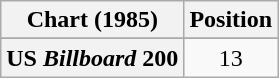<table class="wikitable plainrowheaders sortable" style="text-align:center;">
<tr>
<th>Chart (1985)</th>
<th>Position</th>
</tr>
<tr>
</tr>
<tr>
<th scope="row">US <em>Billboard</em> 200</th>
<td>13</td>
</tr>
</table>
